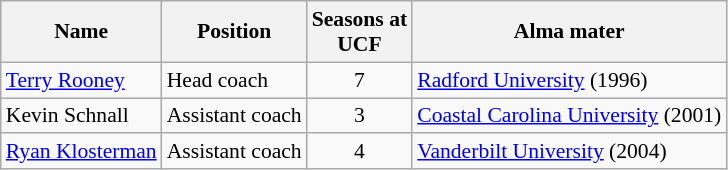<table class="wikitable" border="1" style="font-size:90%;">
<tr>
<th>Name</th>
<th>Position</th>
<th>Seasons at<br>UCF</th>
<th>Alma mater</th>
</tr>
<tr>
<td><a href='#'>Terry Rooney</a></td>
<td>Head coach</td>
<td align=center>7</td>
<td><a href='#'>Radford University</a> (1996)</td>
</tr>
<tr>
<td>Kevin Schnall</td>
<td>Assistant coach</td>
<td align=center>3</td>
<td><a href='#'>Coastal Carolina University</a> (2001)</td>
</tr>
<tr>
<td><a href='#'>Ryan Klosterman</a></td>
<td>Assistant coach</td>
<td align=center>4</td>
<td><a href='#'>Vanderbilt University</a> (2004)</td>
</tr>
</table>
